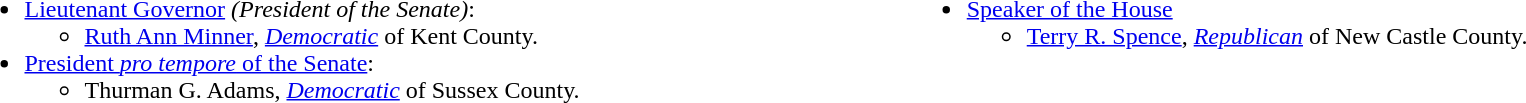<table width=100%>
<tr valign=top>
<td><br><ul><li><a href='#'>Lieutenant Governor</a> <em>(President of the Senate)</em>:<ul><li><a href='#'>Ruth Ann Minner</a>, <em><a href='#'>Democratic</a></em> of Kent County.</li></ul></li><li><a href='#'>President <em>pro tempore</em> of the Senate</a>:<ul><li>Thurman G. Adams, <em><a href='#'>Democratic</a></em> of Sussex County.</li></ul></li></ul></td>
<td><br><ul><li><a href='#'>Speaker of the House</a><ul><li><a href='#'>Terry R. Spence</a>, <em><a href='#'>Republican</a></em> of New Castle County.</li></ul></li></ul></td>
</tr>
</table>
